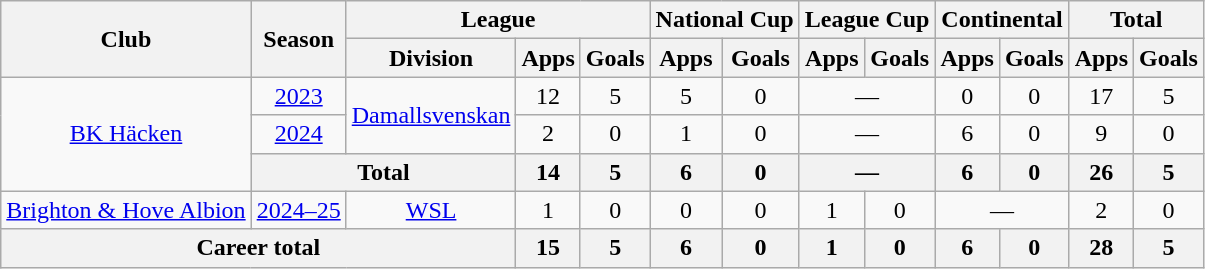<table class="wikitable" style="text-align:center">
<tr>
<th rowspan="2">Club</th>
<th rowspan="2">Season</th>
<th colspan="3">League</th>
<th colspan="2">National Cup</th>
<th colspan="2">League Cup</th>
<th colspan="2">Continental</th>
<th colspan="2">Total</th>
</tr>
<tr>
<th>Division</th>
<th>Apps</th>
<th>Goals</th>
<th>Apps</th>
<th>Goals</th>
<th>Apps</th>
<th>Goals</th>
<th>Apps</th>
<th>Goals</th>
<th>Apps</th>
<th>Goals</th>
</tr>
<tr>
<td rowspan="3"><a href='#'>BK Häcken</a></td>
<td><a href='#'>2023</a></td>
<td rowspan="2"><a href='#'>Damallsvenskan</a></td>
<td>12</td>
<td>5</td>
<td>5</td>
<td>0</td>
<td colspan=2>—</td>
<td>0</td>
<td>0</td>
<td>17</td>
<td>5</td>
</tr>
<tr>
<td><a href='#'>2024</a></td>
<td>2</td>
<td>0</td>
<td>1</td>
<td>0</td>
<td colspan=2>—</td>
<td>6</td>
<td>0</td>
<td>9</td>
<td>0</td>
</tr>
<tr>
<th colspan="2">Total</th>
<th>14</th>
<th>5</th>
<th>6</th>
<th>0</th>
<th colspan=2>—</th>
<th>6</th>
<th>0</th>
<th>26</th>
<th>5</th>
</tr>
<tr>
<td><a href='#'>Brighton & Hove Albion</a></td>
<td><a href='#'>2024–25</a></td>
<td><a href='#'>WSL</a></td>
<td>1</td>
<td>0</td>
<td>0</td>
<td>0</td>
<td>1</td>
<td>0</td>
<td colspan=2>—</td>
<td>2</td>
<td>0</td>
</tr>
<tr>
<th colspan="3">Career total</th>
<th>15</th>
<th>5</th>
<th>6</th>
<th>0</th>
<th>1</th>
<th>0</th>
<th>6</th>
<th>0</th>
<th>28</th>
<th>5</th>
</tr>
</table>
